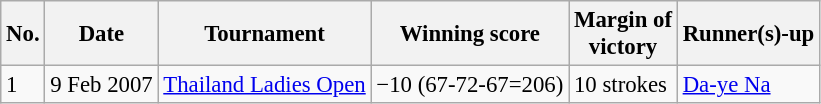<table class="wikitable" style="font-size:95%;">
<tr>
<th>No.</th>
<th>Date</th>
<th>Tournament</th>
<th>Winning score</th>
<th>Margin of<br>victory</th>
<th>Runner(s)-up</th>
</tr>
<tr>
<td>1</td>
<td>9 Feb 2007</td>
<td><a href='#'>Thailand Ladies Open</a></td>
<td>−10 (67-72-67=206)</td>
<td>10 strokes</td>
<td> <a href='#'>Da-ye Na</a></td>
</tr>
</table>
